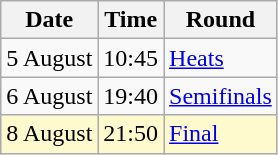<table class="wikitable">
<tr>
<th>Date</th>
<th>Time</th>
<th>Round</th>
</tr>
<tr>
<td>5 August</td>
<td>10:45</td>
<td><a href='#'>Heats</a></td>
</tr>
<tr>
<td>6 August</td>
<td>19:40</td>
<td><a href='#'>Semifinals</a></td>
</tr>
<tr style=background:lemonchiffon>
<td>8 August</td>
<td>21:50</td>
<td><a href='#'>Final</a></td>
</tr>
</table>
